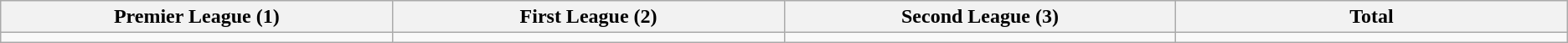<table class="wikitable">
<tr>
<th width="5%">Premier League (1)</th>
<th width="5%">First League (2)</th>
<th width="5%">Second League (3)</th>
<th width="5%">Total</th>
</tr>
<tr>
<td></td>
<td></td>
<td></td>
<td></td>
</tr>
</table>
